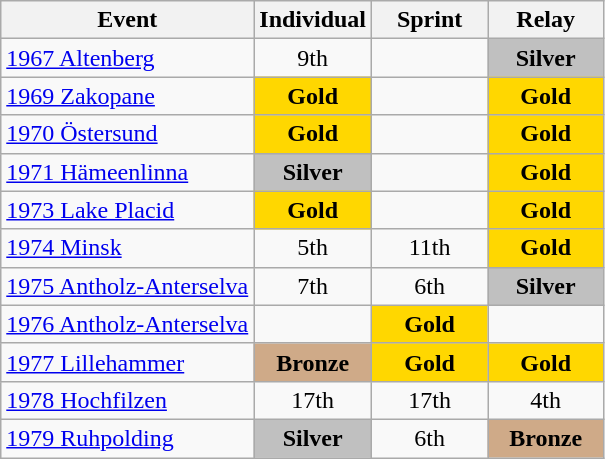<table class="wikitable" style="text-align: center;">
<tr ">
<th>Event</th>
<th style="width:70px;">Individual</th>
<th style="width:70px;">Sprint</th>
<th style="width:70px;">Relay</th>
</tr>
<tr>
<td align=left> <a href='#'>1967 Altenberg</a></td>
<td>9th</td>
<td></td>
<td style="background:silver;"><strong>Silver</strong></td>
</tr>
<tr>
<td align=left> <a href='#'>1969 Zakopane</a></td>
<td style="background:gold;"><strong>Gold</strong></td>
<td></td>
<td style="background:gold;"><strong>Gold</strong></td>
</tr>
<tr>
<td align=left> <a href='#'>1970 Östersund</a></td>
<td style="background:gold;"><strong>Gold</strong></td>
<td></td>
<td style="background:gold;"><strong>Gold</strong></td>
</tr>
<tr>
<td align=left> <a href='#'>1971 Hämeenlinna</a></td>
<td style="background:silver;"><strong>Silver</strong></td>
<td></td>
<td style="background:gold;"><strong>Gold</strong></td>
</tr>
<tr>
<td align=left> <a href='#'>1973 Lake Placid</a></td>
<td style="background:gold;"><strong>Gold</strong></td>
<td></td>
<td style="background:gold;"><strong>Gold</strong></td>
</tr>
<tr>
<td align=left> <a href='#'>1974 Minsk</a></td>
<td>5th</td>
<td>11th</td>
<td style="background:gold;"><strong>Gold</strong></td>
</tr>
<tr>
<td align=left> <a href='#'>1975 Antholz-Anterselva</a></td>
<td>7th</td>
<td>6th</td>
<td style="background:silver;"><strong>Silver</strong></td>
</tr>
<tr>
<td align=left> <a href='#'>1976 Antholz-Anterselva</a></td>
<td></td>
<td style="background:gold;"><strong>Gold</strong></td>
<td></td>
</tr>
<tr>
<td align=left> <a href='#'>1977 Lillehammer</a></td>
<td style="background:#cfaa88;"><strong>Bronze</strong></td>
<td style="background:gold;"><strong>Gold</strong></td>
<td style="background:gold;"><strong>Gold</strong></td>
</tr>
<tr>
<td align=left> <a href='#'>1978 Hochfilzen</a></td>
<td>17th</td>
<td>17th</td>
<td>4th</td>
</tr>
<tr>
<td align=left> <a href='#'>1979 Ruhpolding</a></td>
<td style="background:silver;"><strong>Silver</strong></td>
<td>6th</td>
<td style="background:#cfaa88;"><strong>Bronze</strong></td>
</tr>
</table>
